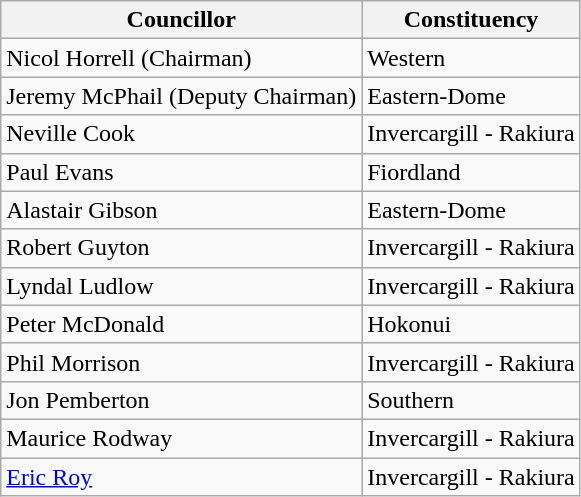<table class="wikitable">
<tr>
<th>Councillor</th>
<th>Constituency</th>
</tr>
<tr>
<td>Nicol Horrell (Chairman)</td>
<td>Western</td>
</tr>
<tr>
<td>Jeremy McPhail (Deputy Chairman)</td>
<td>Eastern-Dome</td>
</tr>
<tr>
<td>Neville Cook</td>
<td>Invercargill - Rakiura</td>
</tr>
<tr>
<td>Paul Evans</td>
<td>Fiordland</td>
</tr>
<tr>
<td>Alastair Gibson</td>
<td>Eastern-Dome</td>
</tr>
<tr>
<td>Robert Guyton</td>
<td>Invercargill - Rakiura</td>
</tr>
<tr>
<td>Lyndal Ludlow</td>
<td>Invercargill - Rakiura</td>
</tr>
<tr>
<td>Peter McDonald</td>
<td>Hokonui</td>
</tr>
<tr>
<td>Phil Morrison</td>
<td>Invercargill - Rakiura</td>
</tr>
<tr>
<td>Jon Pemberton</td>
<td>Southern</td>
</tr>
<tr>
<td>Maurice Rodway</td>
<td>Invercargill - Rakiura</td>
</tr>
<tr>
<td><a href='#'>Eric Roy</a></td>
<td>Invercargill - Rakiura</td>
</tr>
</table>
